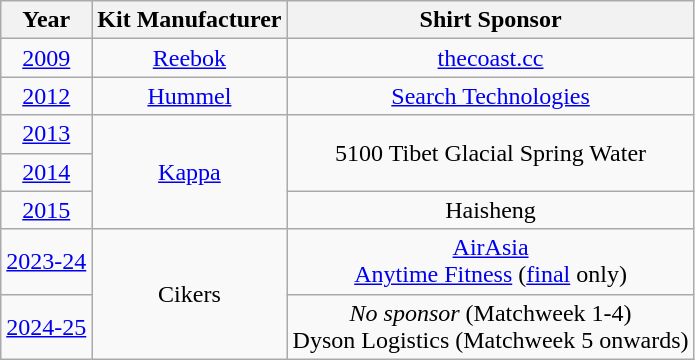<table class="wikitable" style=text-align:center;margin-left:1em;">
<tr>
<th>Year</th>
<th>Kit Manufacturer</th>
<th>Shirt Sponsor</th>
</tr>
<tr>
<td><a href='#'>2009</a></td>
<td><a href='#'>Reebok</a></td>
<td><a href='#'>thecoast.cc</a></td>
</tr>
<tr>
<td><a href='#'>2012</a></td>
<td><a href='#'>Hummel</a></td>
<td><a href='#'>Search Technologies</a></td>
</tr>
<tr>
<td><a href='#'>2013</a></td>
<td rowspan=3><a href='#'>Kappa</a></td>
<td rowspan=2>5100 Tibet Glacial Spring Water</td>
</tr>
<tr>
<td><a href='#'>2014</a></td>
</tr>
<tr>
<td><a href='#'>2015</a></td>
<td>Haisheng</td>
</tr>
<tr>
<td><a href='#'>2023-24</a></td>
<td rowspan=2>Cikers</td>
<td><a href='#'>AirAsia</a><br><a href='#'>Anytime Fitness</a> (<a href='#'>final</a> only)</td>
</tr>
<tr>
<td><a href='#'>2024-25</a></td>
<td><em>No sponsor</em> (Matchweek 1-4)<br>Dyson Logistics (Matchweek 5 onwards)</td>
</tr>
</table>
